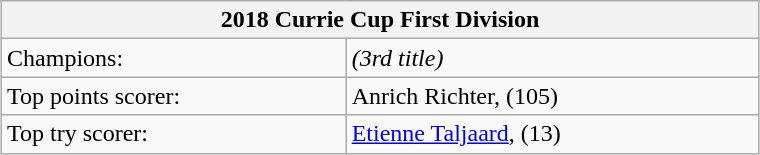<table class="wikitable" style="text-align:left; font-size:100%; width:40%; margin:1em auto 1em auto;">
<tr>
<th colspan=2>2018 Currie Cup First Division</th>
</tr>
<tr>
<td>Champions:</td>
<td> <em>(3rd title)</em></td>
</tr>
<tr>
<td>Top points scorer:</td>
<td>Anrich Richter,  (105)</td>
</tr>
<tr>
<td>Top try scorer:</td>
<td><a href='#'>Etienne Taljaard</a>,  (13)</td>
</tr>
</table>
